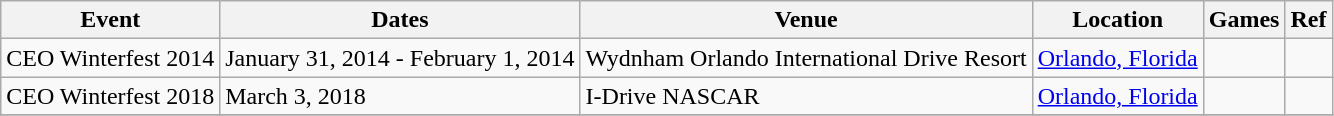<table class="wikitable sortable">
<tr>
<th>Event</th>
<th>Dates</th>
<th>Venue</th>
<th>Location</th>
<th>Games</th>
<th>Ref</th>
</tr>
<tr>
<td>CEO Winterfest 2014</td>
<td>January 31, 2014 - February 1, 2014</td>
<td>Wydnham Orlando International Drive Resort</td>
<td><a href='#'>Orlando, Florida</a></td>
<td></td>
<td></td>
</tr>
<tr>
<td>CEO Winterfest 2018</td>
<td>March 3, 2018</td>
<td>I-Drive NASCAR</td>
<td><a href='#'>Orlando, Florida</a></td>
<td></td>
<td></td>
</tr>
<tr>
</tr>
</table>
